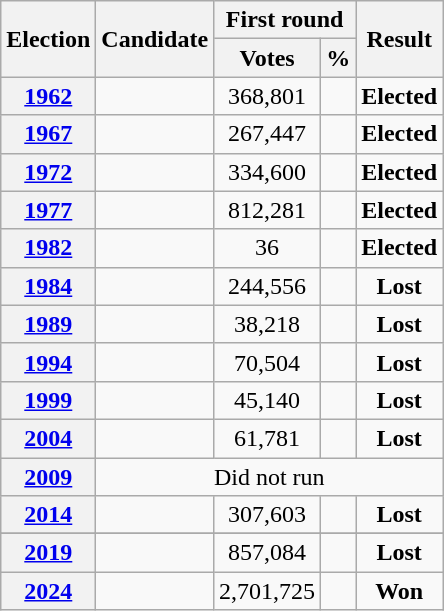<table class="wikitable" style="text-align:center">
<tr>
<th rowspan="2"><strong>Election</strong></th>
<th rowspan="2"><strong>Candidate</strong></th>
<th colspan="2" scope="col">First round</th>
<th rowspan="2">Result</th>
</tr>
<tr>
<th><strong>Votes</strong></th>
<th><strong>%</strong></th>
</tr>
<tr>
<th><a href='#'>1962</a></th>
<td></td>
<td>368,801</td>
<td></td>
<td><strong>Elected</strong> </td>
</tr>
<tr>
<th><a href='#'>1967</a></th>
<td></td>
<td>267,447</td>
<td></td>
<td><strong>Elected</strong> </td>
</tr>
<tr>
<th><a href='#'>1972</a></th>
<td></td>
<td>334,600</td>
<td></td>
<td><strong>Elected</strong> </td>
</tr>
<tr>
<th><a href='#'>1977</a></th>
<td></td>
<td>812,281</td>
<td></td>
<td><strong>Elected</strong> </td>
</tr>
<tr>
<th><a href='#'>1982</a></th>
<td></td>
<td>36</td>
<td></td>
<td><strong>Elected</strong> </td>
</tr>
<tr>
<th><a href='#'>1984</a></th>
<td></td>
<td>244,556</td>
<td></td>
<td><strong>Lost</strong> </td>
</tr>
<tr>
<th><a href='#'>1989</a></th>
<td></td>
<td>38,218</td>
<td></td>
<td><strong>Lost</strong> </td>
</tr>
<tr>
<th><a href='#'>1994</a></th>
<td></td>
<td>70,504</td>
<td></td>
<td><strong>Lost</strong> </td>
</tr>
<tr>
<th><a href='#'>1999</a></th>
<td></td>
<td>45,140</td>
<td></td>
<td><strong>Lost</strong> </td>
</tr>
<tr>
<th><a href='#'>2004</a></th>
<td></td>
<td>61,781</td>
<td></td>
<td><strong>Lost</strong> </td>
</tr>
<tr>
<th><a href='#'>2009</a></th>
<td colspan="4">Did not run</td>
</tr>
<tr>
<th><a href='#'>2014</a></th>
<td></td>
<td>307,603</td>
<td></td>
<td><strong>Lost</strong> </td>
</tr>
<tr>
</tr>
<tr>
<th><a href='#'>2019</a></th>
<td></td>
<td>857,084</td>
<td></td>
<td><strong>Lost</strong> </td>
</tr>
<tr>
<th><a href='#'>2024</a></th>
<td></td>
<td>2,701,725</td>
<td></td>
<td><strong>Won</strong> </td>
</tr>
</table>
